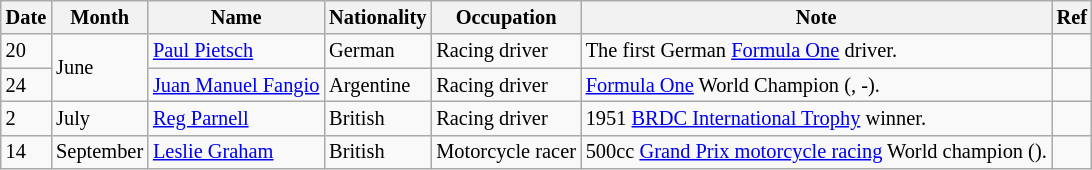<table class="wikitable" style="font-size:85%;">
<tr>
<th>Date</th>
<th>Month</th>
<th>Name</th>
<th>Nationality</th>
<th>Occupation</th>
<th>Note</th>
<th>Ref</th>
</tr>
<tr>
<td>20</td>
<td rowspan=2>June</td>
<td><a href='#'>Paul Pietsch</a></td>
<td>German</td>
<td>Racing driver</td>
<td>The first German <a href='#'>Formula One</a> driver.</td>
<td></td>
</tr>
<tr>
<td>24</td>
<td><a href='#'>Juan Manuel Fangio</a></td>
<td>Argentine</td>
<td>Racing driver</td>
<td><a href='#'>Formula One</a> World Champion (, -).</td>
<td></td>
</tr>
<tr>
<td>2</td>
<td>July</td>
<td><a href='#'>Reg Parnell</a></td>
<td>British</td>
<td>Racing driver</td>
<td>1951 <a href='#'>BRDC International Trophy</a> winner.</td>
<td></td>
</tr>
<tr>
<td>14</td>
<td>September</td>
<td><a href='#'>Leslie Graham</a></td>
<td>British</td>
<td>Motorcycle racer</td>
<td>500cc <a href='#'>Grand Prix motorcycle racing</a> World champion ().</td>
<td></td>
</tr>
</table>
